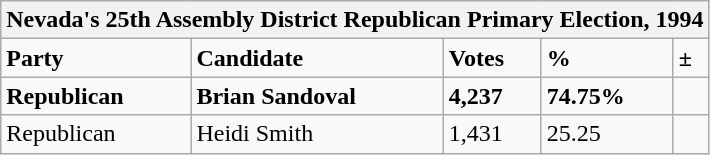<table class="wikitable">
<tr>
<th colspan="5">Nevada's 25th Assembly District Republican Primary Election, 1994</th>
</tr>
<tr>
<td><strong>Party</strong></td>
<td><strong>Candidate</strong></td>
<td><strong>Votes</strong></td>
<td><strong>%</strong></td>
<td><strong>±</strong></td>
</tr>
<tr>
<td><strong>Republican</strong></td>
<td><strong>Brian Sandoval</strong></td>
<td><strong>4,237</strong></td>
<td><strong>74.75%</strong></td>
<td></td>
</tr>
<tr>
<td>Republican</td>
<td>Heidi Smith</td>
<td>1,431</td>
<td>25.25</td>
<td></td>
</tr>
</table>
